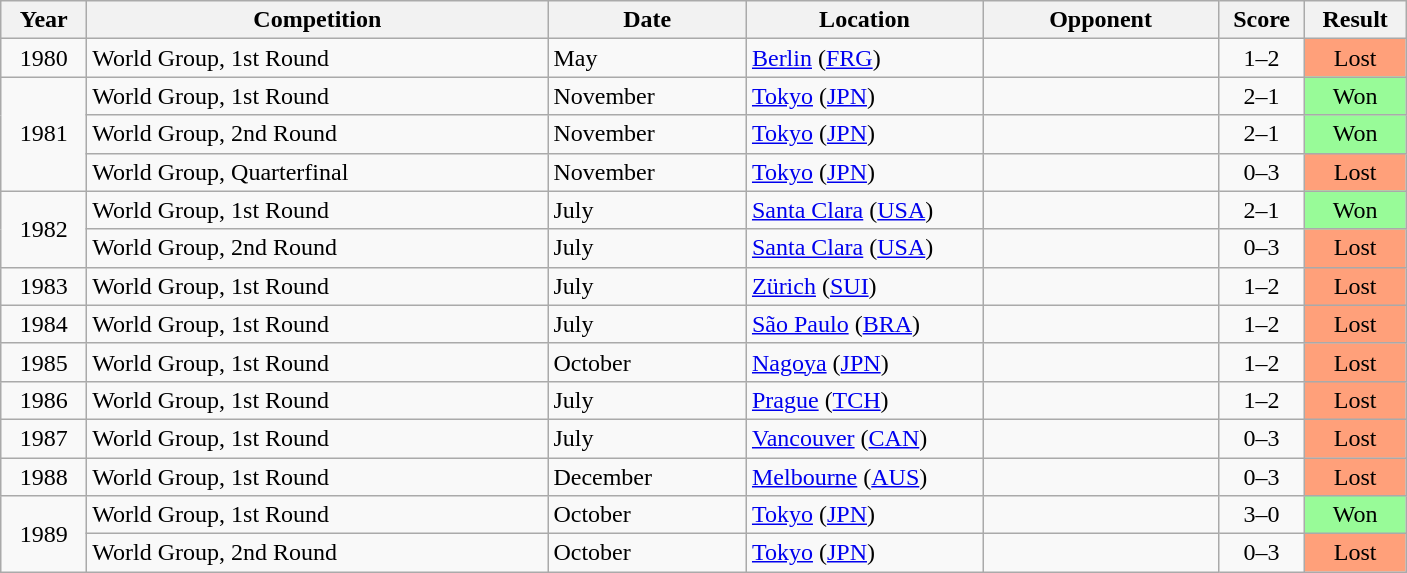<table class="wikitable collapsible collapsed">
<tr>
<th style="width:50px">Year</th>
<th style="width:300px">Competition</th>
<th style="width:125px">Date</th>
<th style="width:150px">Location</th>
<th style="width:150px">Opponent</th>
<th style="width:50px">Score</th>
<th style="width:60px">Result</th>
</tr>
<tr>
<td align="center">1980</td>
<td>World Group, 1st Round</td>
<td>May</td>
<td><a href='#'>Berlin</a> (<a href='#'>FRG</a>)</td>
<td></td>
<td align="center">1–2</td>
<td align="center" bgcolor="#FFA07A">Lost</td>
</tr>
<tr>
<td align="center" rowspan="3">1981</td>
<td>World Group, 1st Round</td>
<td>November</td>
<td><a href='#'>Tokyo</a> (<a href='#'>JPN</a>)</td>
<td></td>
<td align="center">2–1</td>
<td align="center" bgcolor="#98FB98">Won</td>
</tr>
<tr>
<td>World Group, 2nd Round</td>
<td>November</td>
<td><a href='#'>Tokyo</a> (<a href='#'>JPN</a>)</td>
<td></td>
<td align="center">2–1</td>
<td align="center" bgcolor="#98FB98">Won</td>
</tr>
<tr>
<td>World Group, Quarterfinal</td>
<td>November</td>
<td><a href='#'>Tokyo</a> (<a href='#'>JPN</a>)</td>
<td></td>
<td align="center">0–3</td>
<td align="center" bgcolor="#FFA07A">Lost</td>
</tr>
<tr>
<td align="center" rowspan="2">1982</td>
<td>World Group, 1st Round</td>
<td>July</td>
<td><a href='#'>Santa Clara</a> (<a href='#'>USA</a>)</td>
<td></td>
<td align="center">2–1</td>
<td align="center" bgcolor="#98FB98">Won</td>
</tr>
<tr>
<td>World Group, 2nd Round</td>
<td>July</td>
<td><a href='#'>Santa Clara</a> (<a href='#'>USA</a>)</td>
<td></td>
<td align="center">0–3</td>
<td align="center" bgcolor="#FFA07A">Lost</td>
</tr>
<tr>
<td align="center">1983</td>
<td>World Group, 1st Round</td>
<td>July</td>
<td><a href='#'>Zürich</a> (<a href='#'>SUI</a>)</td>
<td></td>
<td align="center">1–2</td>
<td align="center" bgcolor="#FFA07A">Lost</td>
</tr>
<tr>
<td align="center">1984</td>
<td>World Group, 1st Round</td>
<td>July</td>
<td><a href='#'>São Paulo</a> (<a href='#'>BRA</a>)</td>
<td></td>
<td align="center">1–2</td>
<td align="center" bgcolor="#FFA07A">Lost</td>
</tr>
<tr>
<td align="center">1985</td>
<td>World Group, 1st Round</td>
<td>October</td>
<td><a href='#'>Nagoya</a> (<a href='#'>JPN</a>)</td>
<td></td>
<td align="center">1–2</td>
<td align="center" bgcolor="#FFA07A">Lost</td>
</tr>
<tr>
<td align="center">1986</td>
<td>World Group, 1st Round</td>
<td>July</td>
<td><a href='#'>Prague</a> (<a href='#'>TCH</a>)</td>
<td></td>
<td align="center">1–2</td>
<td align="center" bgcolor="#FFA07A">Lost</td>
</tr>
<tr>
<td align="center">1987</td>
<td>World Group, 1st Round</td>
<td>July</td>
<td><a href='#'>Vancouver</a> (<a href='#'>CAN</a>)</td>
<td></td>
<td align="center">0–3</td>
<td align="center" bgcolor="#FFA07A">Lost</td>
</tr>
<tr>
<td align="center">1988</td>
<td>World Group, 1st Round</td>
<td>December</td>
<td><a href='#'>Melbourne</a> (<a href='#'>AUS</a>)</td>
<td></td>
<td align="center">0–3</td>
<td align="center" bgcolor="#FFA07A">Lost</td>
</tr>
<tr>
<td align="center" rowspan="2">1989</td>
<td>World Group, 1st Round</td>
<td>October</td>
<td><a href='#'>Tokyo</a> (<a href='#'>JPN</a>)</td>
<td></td>
<td align="center">3–0</td>
<td align="center" bgcolor="#98FB98">Won</td>
</tr>
<tr>
<td>World Group, 2nd Round</td>
<td>October</td>
<td><a href='#'>Tokyo</a> (<a href='#'>JPN</a>)</td>
<td></td>
<td align="center">0–3</td>
<td align="center" bgcolor="#FFA07A">Lost</td>
</tr>
</table>
